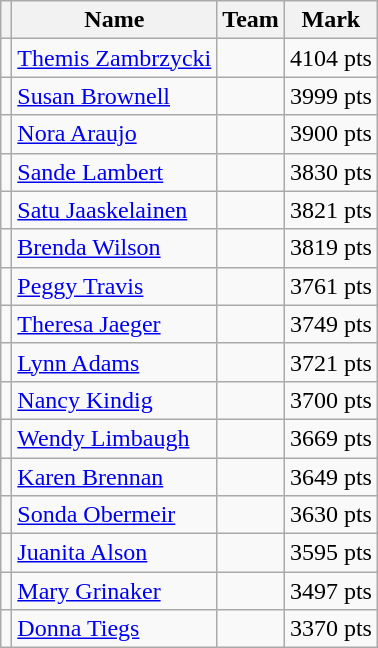<table class=wikitable>
<tr>
<th></th>
<th>Name</th>
<th>Team</th>
<th>Mark</th>
</tr>
<tr>
<td></td>
<td><a href='#'>Themis Zambrzycki</a></td>
<td></td>
<td>4104 pts</td>
</tr>
<tr>
<td></td>
<td><a href='#'>Susan Brownell</a></td>
<td></td>
<td>3999 pts</td>
</tr>
<tr>
<td></td>
<td><a href='#'>Nora Araujo</a></td>
<td></td>
<td>3900 pts</td>
</tr>
<tr>
<td></td>
<td><a href='#'>Sande Lambert</a></td>
<td></td>
<td>3830 pts</td>
</tr>
<tr>
<td></td>
<td><a href='#'>Satu Jaaskelainen</a></td>
<td></td>
<td>3821 pts</td>
</tr>
<tr>
<td></td>
<td><a href='#'>Brenda Wilson</a></td>
<td></td>
<td>3819 pts</td>
</tr>
<tr>
<td></td>
<td><a href='#'>Peggy Travis</a></td>
<td></td>
<td>3761 pts</td>
</tr>
<tr>
<td></td>
<td><a href='#'>Theresa Jaeger</a></td>
<td></td>
<td>3749 pts</td>
</tr>
<tr>
<td></td>
<td><a href='#'>Lynn Adams</a></td>
<td></td>
<td>3721 pts</td>
</tr>
<tr>
<td></td>
<td><a href='#'>Nancy Kindig</a></td>
<td></td>
<td>3700 pts</td>
</tr>
<tr>
<td></td>
<td><a href='#'>Wendy Limbaugh</a></td>
<td></td>
<td>3669 pts</td>
</tr>
<tr>
<td></td>
<td><a href='#'>Karen Brennan</a></td>
<td></td>
<td>3649 pts</td>
</tr>
<tr>
<td></td>
<td><a href='#'>Sonda Obermeir</a></td>
<td></td>
<td>3630 pts</td>
</tr>
<tr>
<td></td>
<td><a href='#'>Juanita Alson</a></td>
<td></td>
<td>3595 pts</td>
</tr>
<tr>
<td></td>
<td><a href='#'>Mary Grinaker</a></td>
<td></td>
<td>3497 pts</td>
</tr>
<tr>
<td></td>
<td><a href='#'>Donna Tiegs</a></td>
<td></td>
<td>3370 pts</td>
</tr>
</table>
